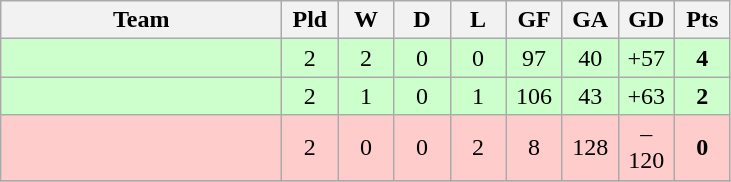<table class="wikitable" style="text-align: center;">
<tr>
<th width="180">Team</th>
<th width="30">Pld</th>
<th width="30">W</th>
<th width="30">D</th>
<th width="30">L</th>
<th width="30">GF</th>
<th width="30">GA</th>
<th width="30">GD</th>
<th width="30">Pts</th>
</tr>
<tr bgcolor=ccffcc>
<td align="left"></td>
<td>2</td>
<td>2</td>
<td>0</td>
<td>0</td>
<td>97</td>
<td>40</td>
<td>+57</td>
<td><strong>4</strong></td>
</tr>
<tr bgcolor=ccffcc>
<td align="left"></td>
<td>2</td>
<td>1</td>
<td>0</td>
<td>1</td>
<td>106</td>
<td>43</td>
<td>+63</td>
<td><strong>2</strong></td>
</tr>
<tr bgcolor=ffcccc>
<td align="left"></td>
<td>2</td>
<td>0</td>
<td>0</td>
<td>2</td>
<td>8</td>
<td>128</td>
<td>–120</td>
<td><strong>0</strong></td>
</tr>
<tr>
</tr>
</table>
